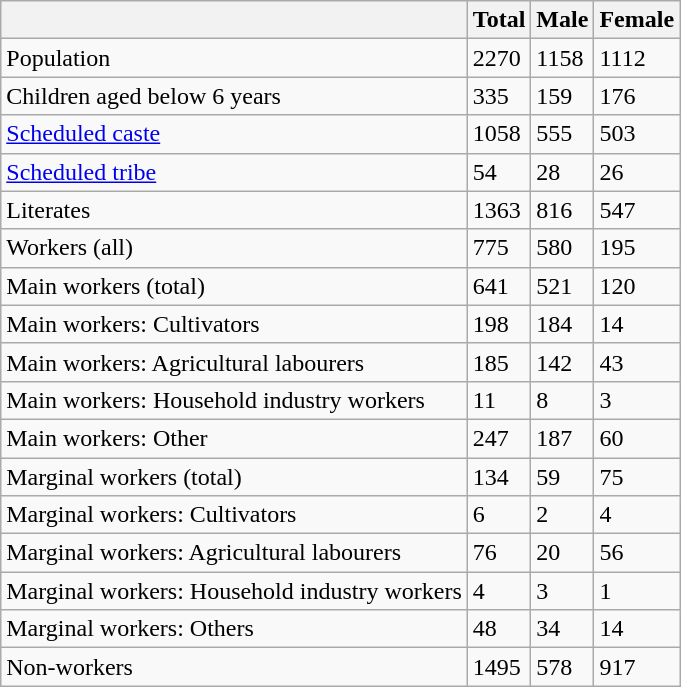<table class="wikitable sortable">
<tr>
<th></th>
<th>Total</th>
<th>Male</th>
<th>Female</th>
</tr>
<tr>
<td>Population</td>
<td>2270</td>
<td>1158</td>
<td>1112</td>
</tr>
<tr>
<td>Children aged below 6 years</td>
<td>335</td>
<td>159</td>
<td>176</td>
</tr>
<tr>
<td><a href='#'>Scheduled caste</a></td>
<td>1058</td>
<td>555</td>
<td>503</td>
</tr>
<tr>
<td><a href='#'>Scheduled tribe</a></td>
<td>54</td>
<td>28</td>
<td>26</td>
</tr>
<tr>
<td>Literates</td>
<td>1363</td>
<td>816</td>
<td>547</td>
</tr>
<tr>
<td>Workers (all)</td>
<td>775</td>
<td>580</td>
<td>195</td>
</tr>
<tr>
<td>Main workers (total)</td>
<td>641</td>
<td>521</td>
<td>120</td>
</tr>
<tr>
<td>Main workers: Cultivators</td>
<td>198</td>
<td>184</td>
<td>14</td>
</tr>
<tr>
<td>Main workers: Agricultural labourers</td>
<td>185</td>
<td>142</td>
<td>43</td>
</tr>
<tr>
<td>Main workers: Household industry workers</td>
<td>11</td>
<td>8</td>
<td>3</td>
</tr>
<tr>
<td>Main workers: Other</td>
<td>247</td>
<td>187</td>
<td>60</td>
</tr>
<tr>
<td>Marginal workers (total)</td>
<td>134</td>
<td>59</td>
<td>75</td>
</tr>
<tr>
<td>Marginal workers: Cultivators</td>
<td>6</td>
<td>2</td>
<td>4</td>
</tr>
<tr>
<td>Marginal workers: Agricultural labourers</td>
<td>76</td>
<td>20</td>
<td>56</td>
</tr>
<tr>
<td>Marginal workers: Household industry workers</td>
<td>4</td>
<td>3</td>
<td>1</td>
</tr>
<tr>
<td>Marginal workers: Others</td>
<td>48</td>
<td>34</td>
<td>14</td>
</tr>
<tr>
<td>Non-workers</td>
<td>1495</td>
<td>578</td>
<td>917</td>
</tr>
</table>
